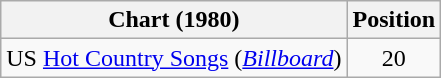<table class="wikitable sortable">
<tr>
<th scope="col">Chart (1980)</th>
<th scope="col">Position</th>
</tr>
<tr>
<td>US <a href='#'>Hot Country Songs</a> (<em><a href='#'>Billboard</a></em>)</td>
<td align="center">20</td>
</tr>
</table>
